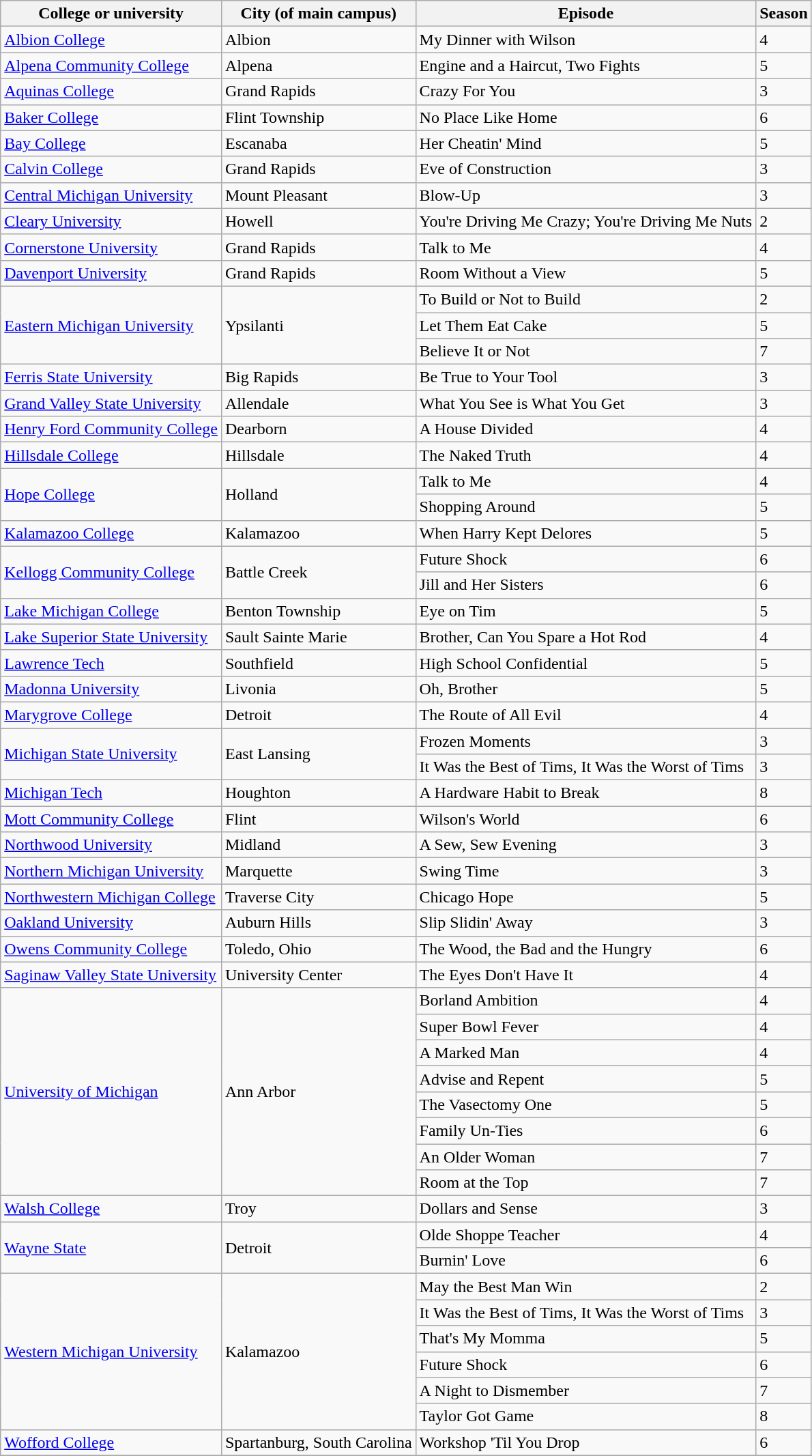<table class="wikitable">
<tr>
<th>College or university</th>
<th>City (of main campus)</th>
<th>Episode</th>
<th>Season</th>
</tr>
<tr>
<td><a href='#'>Albion College</a></td>
<td>Albion</td>
<td>My Dinner with Wilson</td>
<td>4</td>
</tr>
<tr>
<td><a href='#'>Alpena Community College</a></td>
<td>Alpena</td>
<td>Engine and a Haircut, Two Fights</td>
<td>5</td>
</tr>
<tr>
<td><a href='#'>Aquinas College</a></td>
<td>Grand Rapids</td>
<td>Crazy For You</td>
<td>3</td>
</tr>
<tr>
<td><a href='#'>Baker College</a></td>
<td>Flint Township</td>
<td>No Place Like Home</td>
<td>6</td>
</tr>
<tr>
<td><a href='#'>Bay College</a></td>
<td>Escanaba</td>
<td>Her Cheatin' Mind</td>
<td>5</td>
</tr>
<tr>
<td><a href='#'>Calvin College</a></td>
<td>Grand Rapids</td>
<td>Eve of Construction</td>
<td>3</td>
</tr>
<tr>
<td><a href='#'>Central Michigan University</a></td>
<td>Mount Pleasant</td>
<td>Blow-Up</td>
<td>3</td>
</tr>
<tr>
<td><a href='#'>Cleary University</a></td>
<td>Howell</td>
<td>You're Driving Me Crazy; You're Driving Me Nuts</td>
<td>2</td>
</tr>
<tr>
<td><a href='#'>Cornerstone University</a></td>
<td>Grand Rapids</td>
<td>Talk to Me</td>
<td>4</td>
</tr>
<tr>
<td><a href='#'>Davenport University</a></td>
<td>Grand Rapids</td>
<td>Room Without a View</td>
<td>5</td>
</tr>
<tr>
<td rowspan='3'><a href='#'>Eastern Michigan University</a></td>
<td rowspan='3'>Ypsilanti</td>
<td>To Build or Not to Build</td>
<td>2</td>
</tr>
<tr>
<td>Let Them Eat Cake</td>
<td>5</td>
</tr>
<tr>
<td>Believe It or Not</td>
<td>7</td>
</tr>
<tr>
<td><a href='#'>Ferris State University</a></td>
<td>Big Rapids</td>
<td>Be True to Your Tool</td>
<td>3</td>
</tr>
<tr>
<td><a href='#'>Grand Valley State University</a></td>
<td>Allendale</td>
<td>What You See is What You Get</td>
<td>3</td>
</tr>
<tr>
<td><a href='#'>Henry Ford Community College</a></td>
<td>Dearborn</td>
<td>A House Divided</td>
<td>4</td>
</tr>
<tr>
<td><a href='#'>Hillsdale College</a></td>
<td>Hillsdale</td>
<td>The Naked Truth</td>
<td>4</td>
</tr>
<tr>
<td rowspan='2'><a href='#'>Hope College</a></td>
<td rowspan='2'>Holland</td>
<td>Talk to Me</td>
<td>4</td>
</tr>
<tr>
<td>Shopping Around</td>
<td>5</td>
</tr>
<tr>
<td><a href='#'>Kalamazoo College</a></td>
<td>Kalamazoo</td>
<td>When Harry Kept Delores</td>
<td>5</td>
</tr>
<tr>
<td rowspan='2'><a href='#'>Kellogg Community College</a></td>
<td rowspan='2'>Battle Creek</td>
<td>Future Shock</td>
<td>6</td>
</tr>
<tr>
<td>Jill and Her Sisters</td>
<td>6</td>
</tr>
<tr>
<td><a href='#'>Lake Michigan College</a></td>
<td>Benton Township</td>
<td>Eye on Tim</td>
<td>5</td>
</tr>
<tr>
<td><a href='#'>Lake Superior State University</a></td>
<td>Sault Sainte Marie</td>
<td>Brother, Can You Spare a Hot Rod</td>
<td>4</td>
</tr>
<tr>
<td><a href='#'>Lawrence Tech</a></td>
<td>Southfield</td>
<td>High School Confidential</td>
<td>5</td>
</tr>
<tr>
<td><a href='#'>Madonna University</a></td>
<td>Livonia</td>
<td>Oh, Brother</td>
<td>5</td>
</tr>
<tr>
<td><a href='#'>Marygrove College</a></td>
<td>Detroit</td>
<td>The Route of All Evil</td>
<td>4</td>
</tr>
<tr>
<td rowspan='2'><a href='#'>Michigan State University</a></td>
<td rowspan='2'>East Lansing</td>
<td>Frozen Moments</td>
<td>3</td>
</tr>
<tr>
<td>It Was the Best of Tims, It Was the Worst of Tims</td>
<td>3</td>
</tr>
<tr>
<td><a href='#'>Michigan Tech</a></td>
<td>Houghton</td>
<td>A Hardware Habit to Break</td>
<td>8</td>
</tr>
<tr>
<td><a href='#'>Mott Community College</a></td>
<td>Flint</td>
<td>Wilson's World</td>
<td>6</td>
</tr>
<tr>
<td><a href='#'>Northwood University</a></td>
<td>Midland</td>
<td>A Sew, Sew Evening</td>
<td>3</td>
</tr>
<tr>
<td><a href='#'>Northern Michigan University</a></td>
<td>Marquette</td>
<td>Swing Time</td>
<td>3</td>
</tr>
<tr>
<td><a href='#'>Northwestern Michigan College</a></td>
<td>Traverse City</td>
<td>Chicago Hope</td>
<td>5</td>
</tr>
<tr>
<td><a href='#'>Oakland University</a></td>
<td>Auburn Hills</td>
<td>Slip Slidin' Away</td>
<td>3</td>
</tr>
<tr>
<td><a href='#'>Owens Community College</a></td>
<td>Toledo, Ohio</td>
<td>The Wood, the Bad and the Hungry</td>
<td>6</td>
</tr>
<tr>
<td><a href='#'>Saginaw Valley State University</a></td>
<td>University Center</td>
<td>The Eyes Don't Have It</td>
<td>4</td>
</tr>
<tr>
<td rowspan='8'><a href='#'>University of Michigan</a></td>
<td rowspan='8'>Ann Arbor</td>
<td>Borland Ambition</td>
<td>4</td>
</tr>
<tr>
<td>Super Bowl Fever</td>
<td>4</td>
</tr>
<tr>
<td>A Marked Man</td>
<td>4</td>
</tr>
<tr>
<td>Advise and Repent</td>
<td>5</td>
</tr>
<tr>
<td>The Vasectomy One</td>
<td>5</td>
</tr>
<tr>
<td>Family Un-Ties</td>
<td>6</td>
</tr>
<tr>
<td>An Older Woman</td>
<td>7</td>
</tr>
<tr>
<td>Room at the Top</td>
<td>7</td>
</tr>
<tr>
<td><a href='#'>Walsh College</a></td>
<td>Troy</td>
<td>Dollars and Sense</td>
<td>3</td>
</tr>
<tr>
<td rowspan='2'><a href='#'>Wayne State</a></td>
<td rowspan='2'>Detroit</td>
<td>Olde Shoppe Teacher</td>
<td>4</td>
</tr>
<tr>
<td>Burnin' Love</td>
<td>6</td>
</tr>
<tr>
<td rowspan='6'><a href='#'>Western Michigan University</a></td>
<td rowspan='6'>Kalamazoo</td>
<td>May the Best Man Win</td>
<td>2</td>
</tr>
<tr>
<td>It Was the Best of Tims, It Was the Worst of Tims</td>
<td>3</td>
</tr>
<tr>
<td>That's My Momma</td>
<td>5</td>
</tr>
<tr>
<td>Future Shock</td>
<td>6</td>
</tr>
<tr>
<td>A Night to Dismember</td>
<td>7</td>
</tr>
<tr>
<td>Taylor Got Game</td>
<td>8</td>
</tr>
<tr>
<td><a href='#'>Wofford College</a></td>
<td>Spartanburg, South Carolina</td>
<td>Workshop 'Til You Drop</td>
<td>6</td>
</tr>
<tr>
</tr>
</table>
